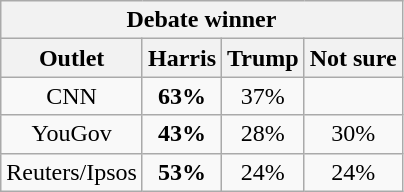<table class="wikitable sortable floatright" style="text-align:center;">
<tr>
<th Winner; colspan = 4>Debate winner</th>
</tr>
<tr>
<th>Outlet</th>
<th>Harris</th>
<th>Trump</th>
<th>Not sure</th>
</tr>
<tr>
<td>CNN</td>
<td><strong>63%</strong></td>
<td>37%</td>
<td></td>
</tr>
<tr>
<td>YouGov</td>
<td><strong>43%</strong></td>
<td>28%</td>
<td>30%</td>
</tr>
<tr>
<td>Reuters/Ipsos</td>
<td><strong>53%</strong></td>
<td>24%</td>
<td>24%</td>
</tr>
</table>
